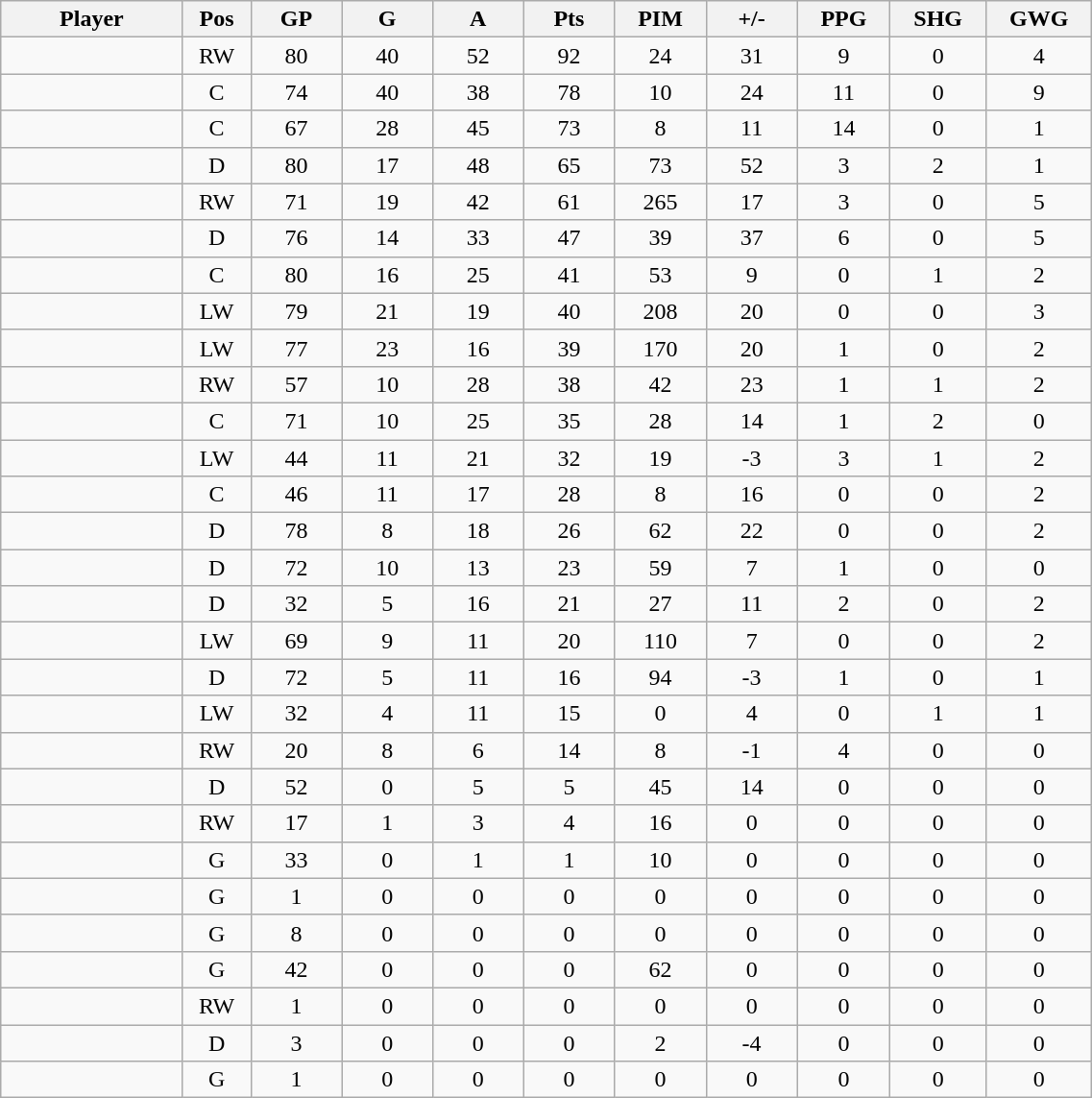<table class="wikitable sortable" width="60%">
<tr ALIGN="center">
<th bgcolor="#DDDDFF" width="10%">Player</th>
<th bgcolor="#DDDDFF" width="3%" title="Position">Pos</th>
<th bgcolor="#DDDDFF" width="5%" title="Games played">GP</th>
<th bgcolor="#DDDDFF" width="5%" title="Goals">G</th>
<th bgcolor="#DDDDFF" width="5%" title="Assists">A</th>
<th bgcolor="#DDDDFF" width="5%" title="Points">Pts</th>
<th bgcolor="#DDDDFF" width="5%" title="Penalties in Minutes">PIM</th>
<th bgcolor="#DDDDFF" width="5%" title="Plus/minus">+/-</th>
<th bgcolor="#DDDDFF" width="5%" title="Power play goals">PPG</th>
<th bgcolor="#DDDDFF" width="5%" title="Short-handed goals">SHG</th>
<th bgcolor="#DDDDFF" width="5%" title="Game-winning goals">GWG</th>
</tr>
<tr align="center">
<td align="right"></td>
<td>RW</td>
<td>80</td>
<td>40</td>
<td>52</td>
<td>92</td>
<td>24</td>
<td>31</td>
<td>9</td>
<td>0</td>
<td>4</td>
</tr>
<tr align="center">
<td align="right"></td>
<td>C</td>
<td>74</td>
<td>40</td>
<td>38</td>
<td>78</td>
<td>10</td>
<td>24</td>
<td>11</td>
<td>0</td>
<td>9</td>
</tr>
<tr align="center">
<td align="right"></td>
<td>C</td>
<td>67</td>
<td>28</td>
<td>45</td>
<td>73</td>
<td>8</td>
<td>11</td>
<td>14</td>
<td>0</td>
<td>1</td>
</tr>
<tr align="center">
<td align="right"></td>
<td>D</td>
<td>80</td>
<td>17</td>
<td>48</td>
<td>65</td>
<td>73</td>
<td>52</td>
<td>3</td>
<td>2</td>
<td>1</td>
</tr>
<tr align="center">
<td align="right"></td>
<td>RW</td>
<td>71</td>
<td>19</td>
<td>42</td>
<td>61</td>
<td>265</td>
<td>17</td>
<td>3</td>
<td>0</td>
<td>5</td>
</tr>
<tr align="center">
<td align="right"></td>
<td>D</td>
<td>76</td>
<td>14</td>
<td>33</td>
<td>47</td>
<td>39</td>
<td>37</td>
<td>6</td>
<td>0</td>
<td>5</td>
</tr>
<tr align="center">
<td align="right"></td>
<td>C</td>
<td>80</td>
<td>16</td>
<td>25</td>
<td>41</td>
<td>53</td>
<td>9</td>
<td>0</td>
<td>1</td>
<td>2</td>
</tr>
<tr align="center">
<td align="right"></td>
<td>LW</td>
<td>79</td>
<td>21</td>
<td>19</td>
<td>40</td>
<td>208</td>
<td>20</td>
<td>0</td>
<td>0</td>
<td>3</td>
</tr>
<tr align="center">
<td align="right"></td>
<td>LW</td>
<td>77</td>
<td>23</td>
<td>16</td>
<td>39</td>
<td>170</td>
<td>20</td>
<td>1</td>
<td>0</td>
<td>2</td>
</tr>
<tr align="center">
<td align="right"></td>
<td>RW</td>
<td>57</td>
<td>10</td>
<td>28</td>
<td>38</td>
<td>42</td>
<td>23</td>
<td>1</td>
<td>1</td>
<td>2</td>
</tr>
<tr align="center">
<td align="right"></td>
<td>C</td>
<td>71</td>
<td>10</td>
<td>25</td>
<td>35</td>
<td>28</td>
<td>14</td>
<td>1</td>
<td>2</td>
<td>0</td>
</tr>
<tr align="center">
<td align="right"></td>
<td>LW</td>
<td>44</td>
<td>11</td>
<td>21</td>
<td>32</td>
<td>19</td>
<td>-3</td>
<td>3</td>
<td>1</td>
<td>2</td>
</tr>
<tr align="center">
<td align="right"></td>
<td>C</td>
<td>46</td>
<td>11</td>
<td>17</td>
<td>28</td>
<td>8</td>
<td>16</td>
<td>0</td>
<td>0</td>
<td>2</td>
</tr>
<tr align="center">
<td align="right"></td>
<td>D</td>
<td>78</td>
<td>8</td>
<td>18</td>
<td>26</td>
<td>62</td>
<td>22</td>
<td>0</td>
<td>0</td>
<td>2</td>
</tr>
<tr align="center">
<td align="right"></td>
<td>D</td>
<td>72</td>
<td>10</td>
<td>13</td>
<td>23</td>
<td>59</td>
<td>7</td>
<td>1</td>
<td>0</td>
<td>0</td>
</tr>
<tr align="center">
<td align="right"></td>
<td>D</td>
<td>32</td>
<td>5</td>
<td>16</td>
<td>21</td>
<td>27</td>
<td>11</td>
<td>2</td>
<td>0</td>
<td>2</td>
</tr>
<tr align="center">
<td align="right"></td>
<td>LW</td>
<td>69</td>
<td>9</td>
<td>11</td>
<td>20</td>
<td>110</td>
<td>7</td>
<td>0</td>
<td>0</td>
<td>2</td>
</tr>
<tr align="center">
<td align="right"></td>
<td>D</td>
<td>72</td>
<td>5</td>
<td>11</td>
<td>16</td>
<td>94</td>
<td>-3</td>
<td>1</td>
<td>0</td>
<td>1</td>
</tr>
<tr align="center">
<td align="right"></td>
<td>LW</td>
<td>32</td>
<td>4</td>
<td>11</td>
<td>15</td>
<td>0</td>
<td>4</td>
<td>0</td>
<td>1</td>
<td>1</td>
</tr>
<tr align="center">
<td align="right"></td>
<td>RW</td>
<td>20</td>
<td>8</td>
<td>6</td>
<td>14</td>
<td>8</td>
<td>-1</td>
<td>4</td>
<td>0</td>
<td>0</td>
</tr>
<tr align="center">
<td align="right"></td>
<td>D</td>
<td>52</td>
<td>0</td>
<td>5</td>
<td>5</td>
<td>45</td>
<td>14</td>
<td>0</td>
<td>0</td>
<td>0</td>
</tr>
<tr align="center">
<td align="right"></td>
<td>RW</td>
<td>17</td>
<td>1</td>
<td>3</td>
<td>4</td>
<td>16</td>
<td>0</td>
<td>0</td>
<td>0</td>
<td>0</td>
</tr>
<tr align="center">
<td align="right"></td>
<td>G</td>
<td>33</td>
<td>0</td>
<td>1</td>
<td>1</td>
<td>10</td>
<td>0</td>
<td>0</td>
<td>0</td>
<td>0</td>
</tr>
<tr align="center">
<td align="right"></td>
<td>G</td>
<td>1</td>
<td>0</td>
<td>0</td>
<td>0</td>
<td>0</td>
<td>0</td>
<td>0</td>
<td>0</td>
<td>0</td>
</tr>
<tr align="center">
<td align="right"></td>
<td>G</td>
<td>8</td>
<td>0</td>
<td>0</td>
<td>0</td>
<td>0</td>
<td>0</td>
<td>0</td>
<td>0</td>
<td>0</td>
</tr>
<tr align="center">
<td align="right"></td>
<td>G</td>
<td>42</td>
<td>0</td>
<td>0</td>
<td>0</td>
<td>62</td>
<td>0</td>
<td>0</td>
<td>0</td>
<td>0</td>
</tr>
<tr align="center">
<td align="right"></td>
<td>RW</td>
<td>1</td>
<td>0</td>
<td>0</td>
<td>0</td>
<td>0</td>
<td>0</td>
<td>0</td>
<td>0</td>
<td>0</td>
</tr>
<tr align="center">
<td align="right"></td>
<td>D</td>
<td>3</td>
<td>0</td>
<td>0</td>
<td>0</td>
<td>2</td>
<td>-4</td>
<td>0</td>
<td>0</td>
<td>0</td>
</tr>
<tr align="center">
<td align="right"></td>
<td>G</td>
<td>1</td>
<td>0</td>
<td>0</td>
<td>0</td>
<td>0</td>
<td>0</td>
<td>0</td>
<td>0</td>
<td>0</td>
</tr>
</table>
